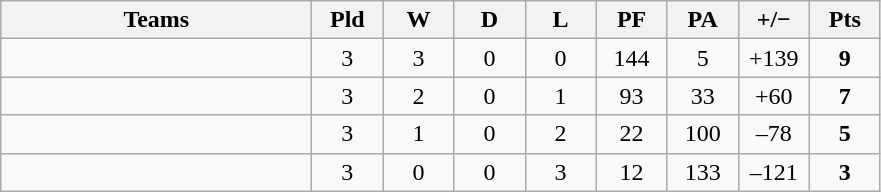<table class="wikitable" style="text-align:center;">
<tr>
<th width="200">Teams</th>
<th width="40">Pld</th>
<th width="40">W</th>
<th width="40">D</th>
<th width="40">L</th>
<th width="40">PF</th>
<th width="40">PA</th>
<th width="40">+/−</th>
<th width="40">Pts</th>
</tr>
<tr>
<td align=left></td>
<td>3</td>
<td>3</td>
<td>0</td>
<td>0</td>
<td>144</td>
<td>5</td>
<td>+139</td>
<td><strong>9</strong></td>
</tr>
<tr>
<td align=left></td>
<td>3</td>
<td>2</td>
<td>0</td>
<td>1</td>
<td>93</td>
<td>33</td>
<td>+60</td>
<td><strong>7</strong></td>
</tr>
<tr>
<td align=left></td>
<td>3</td>
<td>1</td>
<td>0</td>
<td>2</td>
<td>22</td>
<td>100</td>
<td>–78</td>
<td><strong>5</strong></td>
</tr>
<tr>
<td align=left></td>
<td>3</td>
<td>0</td>
<td>0</td>
<td>3</td>
<td>12</td>
<td>133</td>
<td>–121</td>
<td><strong>3</strong></td>
</tr>
</table>
